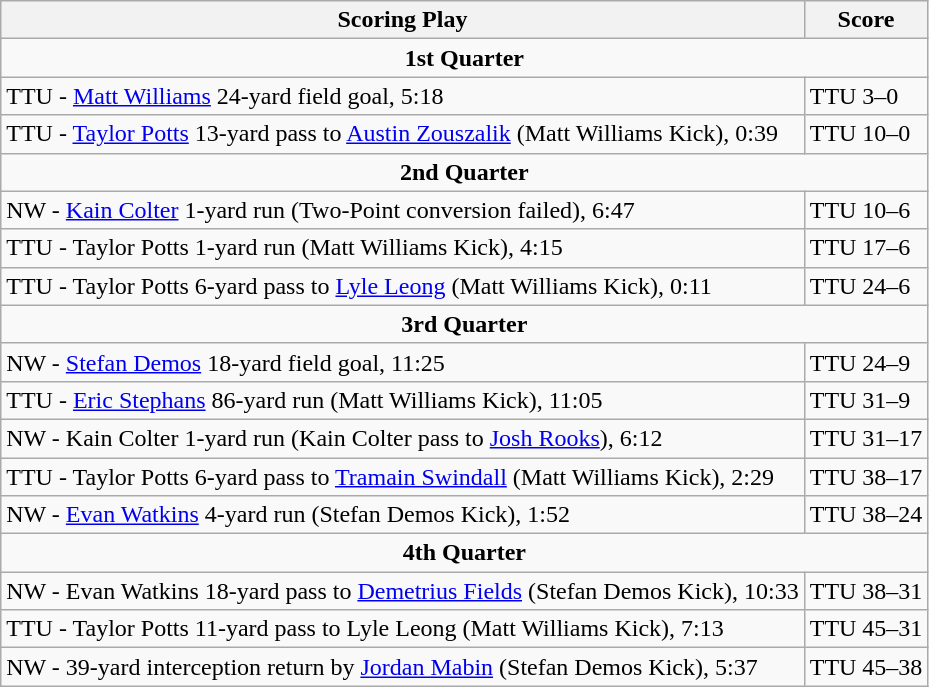<table class="wikitable">
<tr>
<th>Scoring Play</th>
<th>Score</th>
</tr>
<tr>
<td colspan="4" align="center"><strong>1st Quarter</strong></td>
</tr>
<tr>
<td>TTU - <a href='#'>Matt Williams</a> 24-yard field goal, 5:18</td>
<td>TTU 3–0</td>
</tr>
<tr>
<td>TTU - <a href='#'>Taylor Potts</a> 13-yard pass to <a href='#'>Austin Zouszalik</a> (Matt Williams Kick), 0:39</td>
<td>TTU 10–0</td>
</tr>
<tr>
<td colspan="4" align="center"><strong>2nd Quarter</strong></td>
</tr>
<tr>
<td>NW - <a href='#'>Kain Colter</a> 1-yard run (Two-Point conversion failed), 6:47</td>
<td>TTU 10–6</td>
</tr>
<tr>
<td>TTU - Taylor Potts 1-yard run (Matt Williams Kick), 4:15</td>
<td>TTU 17–6</td>
</tr>
<tr>
<td>TTU - Taylor Potts 6-yard pass to <a href='#'>Lyle Leong</a> (Matt Williams Kick), 0:11</td>
<td>TTU 24–6</td>
</tr>
<tr>
<td colspan="4" align="center"><strong>3rd Quarter</strong></td>
</tr>
<tr>
<td>NW - <a href='#'>Stefan Demos</a> 18-yard field goal, 11:25</td>
<td>TTU 24–9</td>
</tr>
<tr>
<td>TTU - <a href='#'>Eric Stephans</a> 86-yard run (Matt Williams Kick), 11:05</td>
<td>TTU 31–9</td>
</tr>
<tr>
<td>NW - Kain Colter 1-yard run (Kain Colter pass to <a href='#'>Josh Rooks</a>), 6:12</td>
<td>TTU 31–17</td>
</tr>
<tr>
<td>TTU - Taylor Potts 6-yard pass to <a href='#'>Tramain Swindall</a> (Matt Williams Kick), 2:29</td>
<td>TTU 38–17</td>
</tr>
<tr>
<td>NW - <a href='#'>Evan Watkins</a> 4-yard run (Stefan Demos Kick), 1:52</td>
<td>TTU 38–24</td>
</tr>
<tr>
<td colspan="4" align="center"><strong>4th Quarter</strong></td>
</tr>
<tr>
<td>NW - Evan Watkins 18-yard pass to <a href='#'>Demetrius Fields</a> (Stefan Demos Kick), 10:33</td>
<td>TTU 38–31</td>
</tr>
<tr>
<td>TTU - Taylor Potts 11-yard pass to Lyle Leong (Matt Williams Kick), 7:13</td>
<td>TTU 45–31</td>
</tr>
<tr>
<td>NW - 39-yard interception return by <a href='#'>Jordan Mabin</a> (Stefan Demos Kick), 5:37</td>
<td>TTU 45–38</td>
</tr>
</table>
